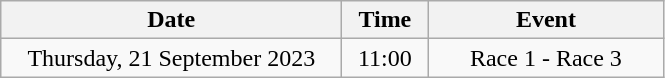<table class = "wikitable" style="text-align:center;">
<tr>
<th width=220>Date</th>
<th width=50>Time</th>
<th width=150>Event</th>
</tr>
<tr>
<td>Thursday, 21 September 2023</td>
<td>11:00</td>
<td>Race 1 - Race 3</td>
</tr>
</table>
